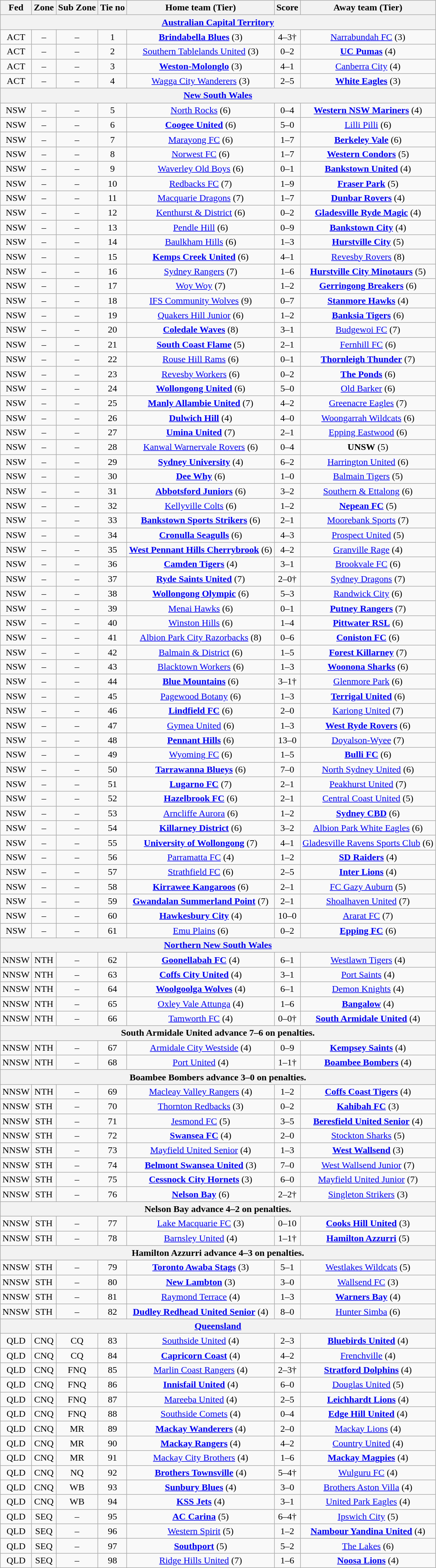<table class="wikitable" style="text-align:center">
<tr>
<th>Fed</th>
<th>Zone</th>
<th>Sub Zone</th>
<th>Tie no</th>
<th>Home team (Tier)</th>
<th>Score</th>
<th>Away team (Tier)</th>
</tr>
<tr>
<th colspan=7><a href='#'>Australian Capital Territory</a></th>
</tr>
<tr>
<td>ACT</td>
<td>–</td>
<td>–</td>
<td>1</td>
<td><strong><a href='#'>Brindabella Blues</a></strong> (3)</td>
<td>4–3†</td>
<td><a href='#'>Narrabundah FC</a> (3)</td>
</tr>
<tr>
<td>ACT</td>
<td>–</td>
<td>–</td>
<td>2</td>
<td><a href='#'>Southern Tablelands United</a> (3)</td>
<td>0–2</td>
<td><strong><a href='#'>UC Pumas</a></strong> (4)</td>
</tr>
<tr>
<td>ACT</td>
<td>–</td>
<td>–</td>
<td>3</td>
<td><strong><a href='#'>Weston-Molonglo</a></strong> (3)</td>
<td>4–1</td>
<td><a href='#'>Canberra City</a> (4)</td>
</tr>
<tr>
<td>ACT</td>
<td>–</td>
<td>–</td>
<td>4</td>
<td><a href='#'>Wagga City Wanderers</a> (3)</td>
<td>2–5</td>
<td><strong><a href='#'>White Eagles</a></strong> (3)</td>
</tr>
<tr>
<th colspan=7><a href='#'>New South Wales</a></th>
</tr>
<tr>
<td>NSW</td>
<td>–</td>
<td>–</td>
<td>5</td>
<td><a href='#'>North Rocks</a> (6)</td>
<td>0–4</td>
<td><strong><a href='#'>Western NSW Mariners</a></strong> (4)</td>
</tr>
<tr>
<td>NSW</td>
<td>–</td>
<td>–</td>
<td>6</td>
<td><strong><a href='#'>Coogee United</a></strong> (6)</td>
<td>5–0</td>
<td><a href='#'>Lilli Pilli</a> (6)</td>
</tr>
<tr>
<td>NSW</td>
<td>–</td>
<td>–</td>
<td>7</td>
<td><a href='#'>Marayong FC</a> (6)</td>
<td>1–7</td>
<td><strong><a href='#'>Berkeley Vale</a></strong> (6)</td>
</tr>
<tr>
<td>NSW</td>
<td>–</td>
<td>–</td>
<td>8</td>
<td><a href='#'>Norwest FC</a> (6)</td>
<td>1–7</td>
<td><strong><a href='#'>Western Condors</a></strong> (5)</td>
</tr>
<tr>
<td>NSW</td>
<td>–</td>
<td>–</td>
<td>9</td>
<td><a href='#'>Waverley Old Boys</a> (6)</td>
<td>0–1</td>
<td><strong><a href='#'>Bankstown United</a></strong> (4)</td>
</tr>
<tr>
<td>NSW</td>
<td>–</td>
<td>–</td>
<td>10</td>
<td><a href='#'>Redbacks FC</a> (7)</td>
<td>1–9</td>
<td><strong><a href='#'>Fraser Park</a></strong> (5)</td>
</tr>
<tr>
<td>NSW</td>
<td>–</td>
<td>–</td>
<td>11</td>
<td><a href='#'>Macquarie Dragons</a> (7)</td>
<td>1–7</td>
<td><strong><a href='#'>Dunbar Rovers</a></strong> (4)</td>
</tr>
<tr>
<td>NSW</td>
<td>–</td>
<td>–</td>
<td>12</td>
<td><a href='#'>Kenthurst & District</a> (6)</td>
<td>0–2</td>
<td><strong><a href='#'>Gladesville Ryde Magic</a></strong> (4)</td>
</tr>
<tr>
<td>NSW</td>
<td>–</td>
<td>–</td>
<td>13</td>
<td><a href='#'>Pendle Hill</a> (6)</td>
<td>0–9</td>
<td><strong><a href='#'>Bankstown City</a></strong> (4)</td>
</tr>
<tr>
<td>NSW</td>
<td>–</td>
<td>–</td>
<td>14</td>
<td><a href='#'>Baulkham Hills</a> (6)</td>
<td>1–3</td>
<td><strong><a href='#'>Hurstville City</a></strong> (5)</td>
</tr>
<tr>
<td>NSW</td>
<td>–</td>
<td>–</td>
<td>15</td>
<td><strong><a href='#'>Kemps Creek United</a></strong> (6)</td>
<td>4–1</td>
<td><a href='#'>Revesby Rovers</a> (8)</td>
</tr>
<tr>
<td>NSW</td>
<td>–</td>
<td>–</td>
<td>16</td>
<td><a href='#'>Sydney Rangers</a> (7)</td>
<td>1–6</td>
<td><strong><a href='#'>Hurstville City Minotaurs</a></strong> (5)</td>
</tr>
<tr>
<td>NSW</td>
<td>–</td>
<td>–</td>
<td>17</td>
<td><a href='#'>Woy Woy</a> (7)</td>
<td>1–2</td>
<td><strong><a href='#'>Gerringong Breakers</a></strong> (6)</td>
</tr>
<tr>
<td>NSW</td>
<td>–</td>
<td>–</td>
<td>18</td>
<td><a href='#'>IFS Community Wolves</a> (9)</td>
<td>0–7</td>
<td><strong><a href='#'>Stanmore Hawks</a></strong> (4)</td>
</tr>
<tr>
<td>NSW</td>
<td>–</td>
<td>–</td>
<td>19</td>
<td><a href='#'>Quakers Hill Junior</a> (6)</td>
<td>1–2</td>
<td><strong><a href='#'>Banksia Tigers</a></strong> (6)</td>
</tr>
<tr>
<td>NSW</td>
<td>–</td>
<td>–</td>
<td>20</td>
<td><strong><a href='#'>Coledale Waves</a></strong> (8)</td>
<td>3–1</td>
<td><a href='#'>Budgewoi FC</a> (7)</td>
</tr>
<tr>
<td>NSW</td>
<td>–</td>
<td>–</td>
<td>21</td>
<td><strong><a href='#'>South Coast Flame</a></strong> (5)</td>
<td>2–1</td>
<td><a href='#'>Fernhill FC</a> (6)</td>
</tr>
<tr>
<td>NSW</td>
<td>–</td>
<td>–</td>
<td>22</td>
<td><a href='#'>Rouse Hill Rams</a> (6)</td>
<td>0–1</td>
<td><strong><a href='#'>Thornleigh Thunder</a></strong> (7)</td>
</tr>
<tr>
<td>NSW</td>
<td>–</td>
<td>–</td>
<td>23</td>
<td><a href='#'>Revesby Workers</a> (6)</td>
<td>0–2</td>
<td><strong><a href='#'>The Ponds</a></strong> (6)</td>
</tr>
<tr>
<td>NSW</td>
<td>–</td>
<td>–</td>
<td>24</td>
<td><strong><a href='#'>Wollongong United</a></strong> (6)</td>
<td>5–0</td>
<td><a href='#'>Old Barker</a> (6)</td>
</tr>
<tr>
<td>NSW</td>
<td>–</td>
<td>–</td>
<td>25</td>
<td><strong><a href='#'>Manly Allambie United</a></strong> (7)</td>
<td>4–2</td>
<td><a href='#'>Greenacre Eagles</a> (7)</td>
</tr>
<tr>
<td>NSW</td>
<td>–</td>
<td>–</td>
<td>26</td>
<td><strong><a href='#'>Dulwich Hill</a></strong> (4)</td>
<td>4–0</td>
<td><a href='#'>Woongarrah Wildcats</a> (6)</td>
</tr>
<tr>
<td>NSW</td>
<td>–</td>
<td>–</td>
<td>27</td>
<td><strong><a href='#'>Umina United</a></strong> (7)</td>
<td>2–1</td>
<td><a href='#'>Epping Eastwood</a> (6)</td>
</tr>
<tr>
<td>NSW</td>
<td>–</td>
<td>–</td>
<td>28</td>
<td><a href='#'>Kanwal Warnervale Rovers</a> (6)</td>
<td>0–4</td>
<td><strong>UNSW</strong> (5)</td>
</tr>
<tr>
<td>NSW</td>
<td>–</td>
<td>–</td>
<td>29</td>
<td><strong><a href='#'>Sydney University</a></strong> (4)</td>
<td>6–2</td>
<td><a href='#'>Harrington United</a> (6)</td>
</tr>
<tr>
<td>NSW</td>
<td>–</td>
<td>–</td>
<td>30</td>
<td><strong><a href='#'>Dee Why</a></strong> (6)</td>
<td>1–0</td>
<td><a href='#'>Balmain Tigers</a> (5)</td>
</tr>
<tr>
<td>NSW</td>
<td>–</td>
<td>–</td>
<td>31</td>
<td><strong><a href='#'>Abbotsford Juniors</a></strong> (6)</td>
<td>3–2</td>
<td><a href='#'>Southern & Ettalong</a> (6)</td>
</tr>
<tr>
<td>NSW</td>
<td>–</td>
<td>–</td>
<td>32</td>
<td><a href='#'>Kellyville Colts</a> (6)</td>
<td>1–2</td>
<td><strong><a href='#'>Nepean FC</a></strong> (5)</td>
</tr>
<tr>
<td>NSW</td>
<td>–</td>
<td>–</td>
<td>33</td>
<td><strong><a href='#'>Bankstown Sports Strikers</a></strong> (6)</td>
<td>2–1</td>
<td><a href='#'>Moorebank Sports</a> (7)</td>
</tr>
<tr>
<td>NSW</td>
<td>–</td>
<td>–</td>
<td>34</td>
<td><strong><a href='#'>Cronulla Seagulls</a></strong> (6)</td>
<td>4–3</td>
<td><a href='#'>Prospect United</a> (5)</td>
</tr>
<tr>
<td>NSW</td>
<td>–</td>
<td>–</td>
<td>35</td>
<td><strong><a href='#'>West Pennant Hills Cherrybrook</a></strong> (6)</td>
<td>4–2</td>
<td><a href='#'>Granville Rage</a> (4)</td>
</tr>
<tr>
<td>NSW</td>
<td>–</td>
<td>–</td>
<td>36</td>
<td><strong><a href='#'>Camden Tigers</a></strong> (4)</td>
<td>3–1</td>
<td><a href='#'>Brookvale FC</a> (6)</td>
</tr>
<tr>
<td>NSW</td>
<td>–</td>
<td>–</td>
<td>37</td>
<td><strong><a href='#'>Ryde Saints United</a></strong> (7)</td>
<td>2–0†</td>
<td><a href='#'>Sydney Dragons</a> (7)</td>
</tr>
<tr>
<td>NSW</td>
<td>–</td>
<td>–</td>
<td>38</td>
<td><strong><a href='#'>Wollongong Olympic</a></strong> (6)</td>
<td>5–3</td>
<td><a href='#'>Randwick City</a> (6)</td>
</tr>
<tr>
<td>NSW</td>
<td>–</td>
<td>–</td>
<td>39</td>
<td><a href='#'>Menai Hawks</a> (6)</td>
<td>0–1</td>
<td><strong><a href='#'>Putney Rangers</a></strong> (7)</td>
</tr>
<tr>
<td>NSW</td>
<td>–</td>
<td>–</td>
<td>40</td>
<td><a href='#'>Winston Hills</a> (6)</td>
<td>1–4</td>
<td><strong><a href='#'>Pittwater RSL</a></strong> (6)</td>
</tr>
<tr>
<td>NSW</td>
<td>–</td>
<td>–</td>
<td>41</td>
<td><a href='#'>Albion Park City Razorbacks</a> (8)</td>
<td>0–6</td>
<td><strong><a href='#'>Coniston FC</a></strong> (6)</td>
</tr>
<tr>
<td>NSW</td>
<td>–</td>
<td>–</td>
<td>42</td>
<td><a href='#'>Balmain & District</a> (6)</td>
<td>1–5</td>
<td><strong><a href='#'>Forest Killarney</a></strong> (7)</td>
</tr>
<tr>
<td>NSW</td>
<td>–</td>
<td>–</td>
<td>43</td>
<td><a href='#'>Blacktown Workers</a> (6)</td>
<td>1–3</td>
<td><strong><a href='#'>Woonona Sharks</a></strong> (6)</td>
</tr>
<tr>
<td>NSW</td>
<td>–</td>
<td>–</td>
<td>44</td>
<td><strong><a href='#'>Blue Mountains</a></strong> (6)</td>
<td>3–1†</td>
<td><a href='#'>Glenmore Park</a> (6)</td>
</tr>
<tr>
<td>NSW</td>
<td>–</td>
<td>–</td>
<td>45</td>
<td><a href='#'>Pagewood Botany</a> (6)</td>
<td>1–3</td>
<td><strong><a href='#'>Terrigal United</a></strong> (6)</td>
</tr>
<tr>
<td>NSW</td>
<td>–</td>
<td>–</td>
<td>46</td>
<td><strong><a href='#'>Lindfield FC</a></strong> (6)</td>
<td>2–0</td>
<td><a href='#'>Kariong United</a> (7)</td>
</tr>
<tr>
<td>NSW</td>
<td>–</td>
<td>–</td>
<td>47</td>
<td><a href='#'>Gymea United</a> (6)</td>
<td>1–3</td>
<td><strong><a href='#'>West Ryde Rovers</a></strong> (6)</td>
</tr>
<tr>
<td>NSW</td>
<td>–</td>
<td>–</td>
<td>48</td>
<td><strong><a href='#'>Pennant Hills</a></strong> (6)</td>
<td>13–0</td>
<td><a href='#'>Doyalson-Wyee</a> (7)</td>
</tr>
<tr>
<td>NSW</td>
<td>–</td>
<td>–</td>
<td>49</td>
<td><a href='#'>Wyoming FC</a> (6)</td>
<td>1–5</td>
<td><strong><a href='#'>Bulli FC</a></strong> (6)</td>
</tr>
<tr>
<td>NSW</td>
<td>–</td>
<td>–</td>
<td>50</td>
<td><strong><a href='#'>Tarrawanna Blueys</a></strong> (6)</td>
<td>7–0</td>
<td><a href='#'>North Sydney United</a> (6)</td>
</tr>
<tr>
<td>NSW</td>
<td>–</td>
<td>–</td>
<td>51</td>
<td><strong><a href='#'>Lugarno FC</a></strong> (7)</td>
<td>2–1</td>
<td><a href='#'>Peakhurst United</a> (7)</td>
</tr>
<tr>
<td>NSW</td>
<td>–</td>
<td>–</td>
<td>52</td>
<td><strong><a href='#'>Hazelbrook FC</a></strong> (6)</td>
<td>2–1</td>
<td><a href='#'>Central Coast United</a> (5)</td>
</tr>
<tr>
<td>NSW</td>
<td>–</td>
<td>–</td>
<td>53</td>
<td><a href='#'>Arncliffe Aurora</a> (6)</td>
<td>1–2</td>
<td><strong><a href='#'>Sydney CBD</a></strong> (6)</td>
</tr>
<tr>
<td>NSW</td>
<td>–</td>
<td>–</td>
<td>54</td>
<td><strong><a href='#'>Killarney District</a></strong> (6)</td>
<td>3–2</td>
<td><a href='#'>Albion Park White Eagles</a> (6)</td>
</tr>
<tr>
<td>NSW</td>
<td>–</td>
<td>–</td>
<td>55</td>
<td><strong><a href='#'>University of Wollongong</a></strong> (7)</td>
<td>4–1</td>
<td><a href='#'>Gladesville Ravens Sports Club</a> (6)</td>
</tr>
<tr>
<td>NSW</td>
<td>–</td>
<td>–</td>
<td>56</td>
<td><a href='#'>Parramatta FC</a> (4)</td>
<td>1–2</td>
<td><strong><a href='#'>SD Raiders</a></strong> (4)</td>
</tr>
<tr>
<td>NSW</td>
<td>–</td>
<td>–</td>
<td>57</td>
<td><a href='#'>Strathfield FC</a> (6)</td>
<td>2–5</td>
<td><strong><a href='#'>Inter Lions</a></strong> (4)</td>
</tr>
<tr>
<td>NSW</td>
<td>–</td>
<td>–</td>
<td>58</td>
<td><strong><a href='#'>Kirrawee Kangaroos</a></strong> (6)</td>
<td>2–1</td>
<td><a href='#'>FC Gazy Auburn</a> (5)</td>
</tr>
<tr>
<td>NSW</td>
<td>–</td>
<td>–</td>
<td>59</td>
<td><strong><a href='#'>Gwandalan Summerland Point</a></strong> (7)</td>
<td>2–1</td>
<td><a href='#'>Shoalhaven United</a> (7)</td>
</tr>
<tr>
<td>NSW</td>
<td>–</td>
<td>–</td>
<td>60</td>
<td><strong><a href='#'>Hawkesbury City</a></strong> (4)</td>
<td>10–0</td>
<td><a href='#'>Ararat FC</a> (7)</td>
</tr>
<tr>
<td>NSW</td>
<td>–</td>
<td>–</td>
<td>61</td>
<td><a href='#'>Emu Plains</a> (6)</td>
<td>0–2</td>
<td><strong><a href='#'>Epping FC</a></strong> (6)</td>
</tr>
<tr>
<th colspan=7><a href='#'>Northern New South Wales</a></th>
</tr>
<tr>
<td>NNSW</td>
<td>NTH</td>
<td>–</td>
<td>62</td>
<td><strong><a href='#'>Goonellabah FC</a></strong> (4)</td>
<td>6–1</td>
<td><a href='#'>Westlawn Tigers</a> (4)</td>
</tr>
<tr>
<td>NNSW</td>
<td>NTH</td>
<td>–</td>
<td>63</td>
<td><strong><a href='#'>Coffs City United</a></strong> (4)</td>
<td>3–1</td>
<td><a href='#'>Port Saints</a> (4)</td>
</tr>
<tr>
<td>NNSW</td>
<td>NTH</td>
<td>–</td>
<td>64</td>
<td><strong><a href='#'>Woolgoolga Wolves</a></strong> (4)</td>
<td>6–1</td>
<td><a href='#'>Demon Knights</a> (4)</td>
</tr>
<tr>
<td>NNSW</td>
<td>NTH</td>
<td>–</td>
<td>65</td>
<td><a href='#'>Oxley Vale Attunga</a> (4)</td>
<td>1–6</td>
<td><strong><a href='#'>Bangalow</a></strong> (4)</td>
</tr>
<tr>
<td>NNSW</td>
<td>NTH</td>
<td>–</td>
<td>66</td>
<td><a href='#'>Tamworth FC</a> (4)</td>
<td>0–0†</td>
<td><strong><a href='#'>South Armidale United</a></strong> (4)</td>
</tr>
<tr>
<th colspan=7>South Armidale United advance 7–6 on penalties.</th>
</tr>
<tr>
<td>NNSW</td>
<td>NTH</td>
<td>–</td>
<td>67</td>
<td><a href='#'>Armidale City Westside</a> (4)</td>
<td>0–9</td>
<td><strong><a href='#'>Kempsey Saints</a></strong> (4)</td>
</tr>
<tr>
<td>NNSW</td>
<td>NTH</td>
<td>–</td>
<td>68</td>
<td><a href='#'>Port United</a> (4)</td>
<td>1–1†</td>
<td><strong><a href='#'>Boambee Bombers</a></strong> (4)</td>
</tr>
<tr>
<th colspan=7>Boambee Bombers advance 3–0 on penalties.</th>
</tr>
<tr>
<td>NNSW</td>
<td>NTH</td>
<td>–</td>
<td>69</td>
<td><a href='#'>Macleay Valley Rangers</a> (4)</td>
<td>1–2</td>
<td><strong><a href='#'>Coffs Coast Tigers</a></strong> (4)</td>
</tr>
<tr>
<td>NNSW</td>
<td>STH</td>
<td>–</td>
<td>70</td>
<td><a href='#'>Thornton Redbacks</a> (3)</td>
<td>0–2</td>
<td><strong><a href='#'>Kahibah FC</a></strong> (3)</td>
</tr>
<tr>
<td>NNSW</td>
<td>STH</td>
<td>–</td>
<td>71</td>
<td><a href='#'>Jesmond FC</a> (5)</td>
<td>3–5</td>
<td><strong><a href='#'>Beresfield United Senior</a></strong> (4)</td>
</tr>
<tr>
<td>NNSW</td>
<td>STH</td>
<td>–</td>
<td>72</td>
<td><strong><a href='#'>Swansea FC</a></strong> (4)</td>
<td>2–0</td>
<td><a href='#'>Stockton Sharks</a> (5)</td>
</tr>
<tr>
<td>NNSW</td>
<td>STH</td>
<td>–</td>
<td>73</td>
<td><a href='#'>Mayfield United Senior</a> (4)</td>
<td>1–3</td>
<td><strong><a href='#'>West Wallsend</a></strong> (3)</td>
</tr>
<tr>
<td>NNSW</td>
<td>STH</td>
<td>–</td>
<td>74</td>
<td><strong><a href='#'>Belmont Swansea United</a></strong> (3)</td>
<td>7–0</td>
<td><a href='#'>West Wallsend Junior</a> (7)</td>
</tr>
<tr>
<td>NNSW</td>
<td>STH</td>
<td>–</td>
<td>75</td>
<td><strong><a href='#'>Cessnock City Hornets</a></strong> (3)</td>
<td>6–0</td>
<td><a href='#'>Mayfield United Junior</a> (7)</td>
</tr>
<tr>
<td>NNSW</td>
<td>STH</td>
<td>–</td>
<td>76</td>
<td><strong><a href='#'>Nelson Bay</a></strong> (6)</td>
<td>2–2†</td>
<td><a href='#'>Singleton Strikers</a> (3)</td>
</tr>
<tr>
<th colspan=7>Nelson Bay advance 4–2 on penalties.</th>
</tr>
<tr>
<td>NNSW</td>
<td>STH</td>
<td>–</td>
<td>77</td>
<td><a href='#'>Lake Macquarie FC</a> (3)</td>
<td>0–10</td>
<td><strong><a href='#'>Cooks Hill United</a></strong> (3)</td>
</tr>
<tr>
<td>NNSW</td>
<td>STH</td>
<td>–</td>
<td>78</td>
<td><a href='#'>Barnsley United</a> (4)</td>
<td>1–1†</td>
<td><strong><a href='#'>Hamilton Azzurri</a></strong> (5)</td>
</tr>
<tr>
<th colspan=7>Hamilton Azzurri advance 4–3 on penalties.</th>
</tr>
<tr>
<td>NNSW</td>
<td>STH</td>
<td>–</td>
<td>79</td>
<td><strong><a href='#'>Toronto Awaba Stags</a></strong> (3)</td>
<td>5–1</td>
<td><a href='#'>Westlakes Wildcats</a> (5)</td>
</tr>
<tr>
<td>NNSW</td>
<td>STH</td>
<td>–</td>
<td>80</td>
<td><strong><a href='#'>New Lambton</a></strong> (3)</td>
<td>3–0</td>
<td><a href='#'>Wallsend FC</a> (3)</td>
</tr>
<tr>
<td>NNSW</td>
<td>STH</td>
<td>–</td>
<td>81</td>
<td><a href='#'>Raymond Terrace</a> (4)</td>
<td>1–3</td>
<td><strong><a href='#'>Warners Bay</a></strong> (4)</td>
</tr>
<tr>
<td>NNSW</td>
<td>STH</td>
<td>–</td>
<td>82</td>
<td><strong><a href='#'>Dudley Redhead United Senior</a></strong> (4)</td>
<td>8–0</td>
<td><a href='#'>Hunter Simba</a> (6)</td>
</tr>
<tr>
<th colspan=7><a href='#'>Queensland</a></th>
</tr>
<tr>
<td>QLD</td>
<td>CNQ</td>
<td>CQ</td>
<td>83</td>
<td><a href='#'>Southside United</a> (4)</td>
<td>2–3</td>
<td><strong><a href='#'>Bluebirds United</a></strong> (4)</td>
</tr>
<tr>
<td>QLD</td>
<td>CNQ</td>
<td>CQ</td>
<td>84</td>
<td><strong><a href='#'>Capricorn Coast</a></strong> (4)</td>
<td>4–2</td>
<td><a href='#'>Frenchville</a> (4)</td>
</tr>
<tr>
<td>QLD</td>
<td>CNQ</td>
<td>FNQ</td>
<td>85</td>
<td><a href='#'>Marlin Coast Rangers</a> (4)</td>
<td>2–3†</td>
<td><strong><a href='#'>Stratford Dolphins</a></strong> (4)</td>
</tr>
<tr>
<td>QLD</td>
<td>CNQ</td>
<td>FNQ</td>
<td>86</td>
<td><strong><a href='#'>Innisfail United</a></strong> (4)</td>
<td>6–0</td>
<td><a href='#'>Douglas United</a> (5)</td>
</tr>
<tr>
<td>QLD</td>
<td>CNQ</td>
<td>FNQ</td>
<td>87</td>
<td><a href='#'>Mareeba United</a> (4)</td>
<td>2–5</td>
<td><strong><a href='#'>Leichhardt Lions</a></strong> (4)</td>
</tr>
<tr>
<td>QLD</td>
<td>CNQ</td>
<td>FNQ</td>
<td>88</td>
<td><a href='#'>Southside Comets</a> (4)</td>
<td>0–4</td>
<td><strong><a href='#'>Edge Hill United</a></strong> (4)</td>
</tr>
<tr>
<td>QLD</td>
<td>CNQ</td>
<td>MR</td>
<td>89</td>
<td><strong><a href='#'>Mackay Wanderers</a></strong> (4)</td>
<td>2–0</td>
<td><a href='#'>Mackay Lions</a> (4)</td>
</tr>
<tr>
<td>QLD</td>
<td>CNQ</td>
<td>MR</td>
<td>90</td>
<td><strong><a href='#'>Mackay Rangers</a></strong> (4)</td>
<td>4–2</td>
<td><a href='#'>Country United</a> (4)</td>
</tr>
<tr>
<td>QLD</td>
<td>CNQ</td>
<td>MR</td>
<td>91</td>
<td><a href='#'>Mackay City Brothers</a> (4)</td>
<td>1–6</td>
<td><strong><a href='#'>Mackay Magpies</a></strong> (4)</td>
</tr>
<tr>
<td>QLD</td>
<td>CNQ</td>
<td>NQ</td>
<td>92</td>
<td><strong><a href='#'>Brothers Townsville</a></strong> (4)</td>
<td>5–4†</td>
<td><a href='#'>Wulguru FC</a> (4)</td>
</tr>
<tr>
<td>QLD</td>
<td>CNQ</td>
<td>WB</td>
<td>93</td>
<td><strong><a href='#'>Sunbury Blues</a></strong>  (4)</td>
<td>3–0</td>
<td><a href='#'>Brothers Aston Villa</a> (4)</td>
</tr>
<tr>
<td>QLD</td>
<td>CNQ</td>
<td>WB</td>
<td>94</td>
<td><strong><a href='#'>KSS Jets</a></strong> (4)</td>
<td>3–1</td>
<td><a href='#'>United Park Eagles</a> (4)</td>
</tr>
<tr>
<td>QLD</td>
<td>SEQ</td>
<td>–</td>
<td>95</td>
<td><strong><a href='#'>AC Carina</a></strong> (5)</td>
<td>6–4†</td>
<td><a href='#'>Ipswich City</a> (5)</td>
</tr>
<tr>
<td>QLD</td>
<td>SEQ</td>
<td>–</td>
<td>96</td>
<td><a href='#'>Western Spirit</a> (5)</td>
<td>1–2</td>
<td><strong><a href='#'>Nambour Yandina United</a></strong> (4)</td>
</tr>
<tr>
<td>QLD</td>
<td>SEQ</td>
<td>–</td>
<td>97</td>
<td><strong><a href='#'>Southport</a></strong> (5)</td>
<td>5–2</td>
<td><a href='#'>The Lakes</a> (6)</td>
</tr>
<tr>
<td>QLD</td>
<td>SEQ</td>
<td>–</td>
<td>98</td>
<td><a href='#'>Ridge Hills United</a> (7)</td>
<td>1–6</td>
<td><strong><a href='#'>Noosa Lions</a></strong> (4)</td>
</tr>
</table>
